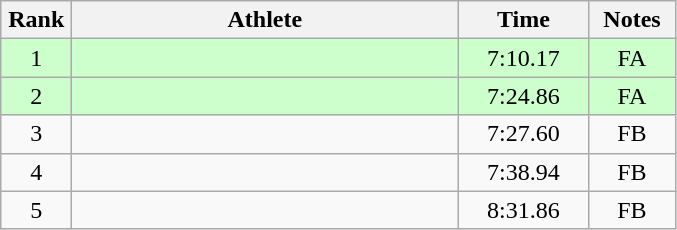<table class=wikitable style="text-align:center">
<tr>
<th width=40>Rank</th>
<th width=250>Athlete</th>
<th width=80>Time</th>
<th width=50>Notes</th>
</tr>
<tr bgcolor="ccffcc">
<td>1</td>
<td align=left></td>
<td>7:10.17</td>
<td>FA</td>
</tr>
<tr bgcolor="ccffcc">
<td>2</td>
<td align=left></td>
<td>7:24.86</td>
<td>FA</td>
</tr>
<tr>
<td>3</td>
<td align=left></td>
<td>7:27.60</td>
<td>FB</td>
</tr>
<tr>
<td>4</td>
<td align=left></td>
<td>7:38.94</td>
<td>FB</td>
</tr>
<tr>
<td>5</td>
<td align=left></td>
<td>8:31.86</td>
<td>FB</td>
</tr>
</table>
